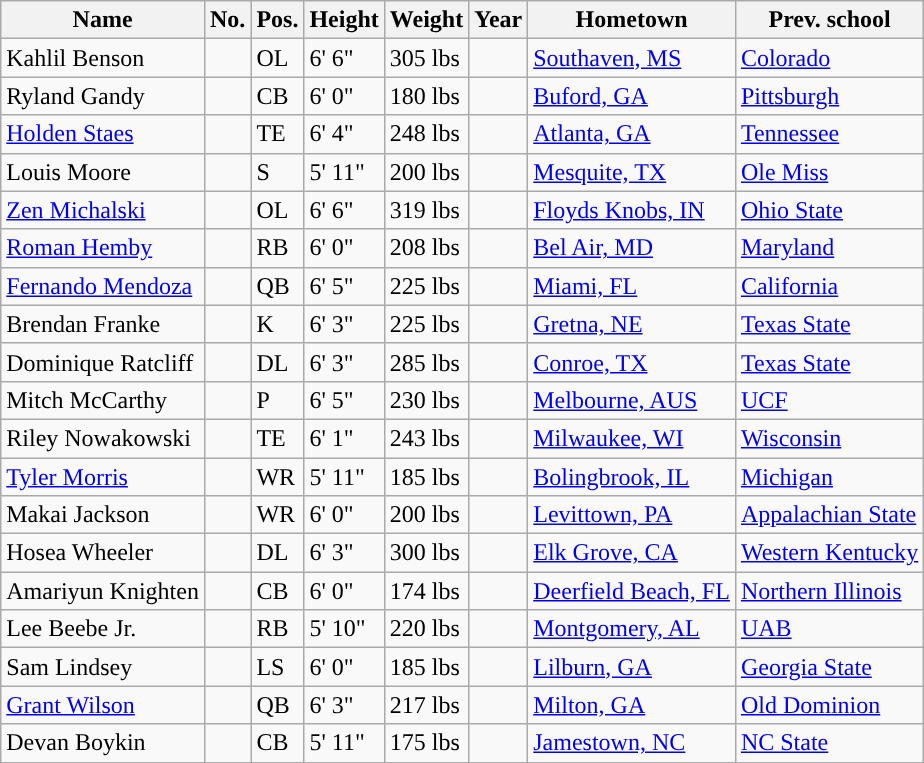<table class="wikitable sortable" style="text-align:left">
<tr>
<th>Name</th>
<th>No.</th>
<th>Pos.</th>
<th>Height</th>
<th>Weight</th>
<th>Year</th>
<th>Hometown</th>
<th>Prev. school</th>
</tr>
<tr>
<td>Kahlil Benson</td>
<td></td>
<td>OL</td>
<td>6' 6"</td>
<td>305 lbs</td>
<td></td>
<td><a href='#'>Southaven, MS</a></td>
<td><a href='#'>Colorado</a></td>
</tr>
<tr>
<td>Ryland Gandy</td>
<td></td>
<td>CB</td>
<td>6' 0"</td>
<td>180 lbs</td>
<td></td>
<td><a href='#'>Buford, GA</a></td>
<td><a href='#'>Pittsburgh</a></td>
</tr>
<tr>
<td><a href='#'>Holden Staes</a></td>
<td></td>
<td>TE</td>
<td>6' 4"</td>
<td>248 lbs</td>
<td></td>
<td><a href='#'>Atlanta, GA</a></td>
<td><a href='#'>Tennessee</a></td>
</tr>
<tr>
<td>Louis Moore</td>
<td></td>
<td>S</td>
<td>5' 11"</td>
<td>200 lbs</td>
<td></td>
<td><a href='#'>Mesquite, TX</a></td>
<td><a href='#'>Ole Miss</a></td>
</tr>
<tr>
<td><a href='#'>Zen Michalski</a></td>
<td></td>
<td>OL</td>
<td>6' 6"</td>
<td>319 lbs</td>
<td></td>
<td><a href='#'>Floyds Knobs, IN</a></td>
<td><a href='#'>Ohio State</a></td>
</tr>
<tr>
<td><a href='#'>Roman Hemby</a></td>
<td></td>
<td>RB</td>
<td>6' 0"</td>
<td>208 lbs</td>
<td></td>
<td><a href='#'>Bel Air, MD</a></td>
<td><a href='#'>Maryland</a></td>
</tr>
<tr>
<td><a href='#'>Fernando Mendoza</a></td>
<td></td>
<td>QB</td>
<td>6' 5"</td>
<td>225 lbs</td>
<td></td>
<td><a href='#'>Miami, FL</a></td>
<td><a href='#'>California</a></td>
</tr>
<tr>
<td>Brendan Franke</td>
<td></td>
<td>K</td>
<td>6' 3"</td>
<td>225 lbs</td>
<td></td>
<td><a href='#'>Gretna, NE</a></td>
<td><a href='#'>Texas State</a></td>
</tr>
<tr>
<td>Dominique Ratcliff</td>
<td></td>
<td>DL</td>
<td>6' 3"</td>
<td>285 lbs</td>
<td></td>
<td><a href='#'>Conroe, TX</a></td>
<td><a href='#'>Texas State</a></td>
</tr>
<tr>
<td>Mitch McCarthy</td>
<td></td>
<td>P</td>
<td>6' 5"</td>
<td>230 lbs</td>
<td></td>
<td><a href='#'>Melbourne, AUS</a></td>
<td><a href='#'>UCF</a></td>
</tr>
<tr>
<td>Riley Nowakowski</td>
<td></td>
<td>TE</td>
<td>6' 1"</td>
<td>243 lbs</td>
<td></td>
<td><a href='#'>Milwaukee, WI</a></td>
<td><a href='#'>Wisconsin</a></td>
</tr>
<tr>
<td><a href='#'>Tyler Morris</a></td>
<td></td>
<td>WR</td>
<td>5' 11"</td>
<td>185 lbs</td>
<td></td>
<td><a href='#'>Bolingbrook, IL</a></td>
<td><a href='#'>Michigan</a></td>
</tr>
<tr>
<td>Makai Jackson</td>
<td></td>
<td>WR</td>
<td>6' 0"</td>
<td>200 lbs</td>
<td></td>
<td><a href='#'>Levittown, PA</a></td>
<td><a href='#'>Appalachian State</a></td>
</tr>
<tr>
<td>Hosea Wheeler</td>
<td></td>
<td>DL</td>
<td>6' 3"</td>
<td>300 lbs</td>
<td></td>
<td><a href='#'>Elk Grove, CA</a></td>
<td><a href='#'>Western Kentucky</a></td>
</tr>
<tr>
<td>Amariyun Knighten</td>
<td></td>
<td>CB</td>
<td>6' 0"</td>
<td>174 lbs</td>
<td></td>
<td><a href='#'>Deerfield Beach, FL</a></td>
<td><a href='#'>Northern Illinois</a></td>
</tr>
<tr>
<td>Lee Beebe Jr.</td>
<td></td>
<td>RB</td>
<td>5' 10"</td>
<td>220 lbs</td>
<td></td>
<td><a href='#'>Montgomery, AL</a></td>
<td><a href='#'>UAB</a></td>
</tr>
<tr>
<td>Sam Lindsey</td>
<td></td>
<td>LS</td>
<td>6' 0"</td>
<td>185 lbs</td>
<td></td>
<td><a href='#'>Lilburn, GA</a></td>
<td><a href='#'>Georgia State</a></td>
</tr>
<tr>
<td><a href='#'>Grant Wilson</a></td>
<td></td>
<td>QB</td>
<td>6' 3"</td>
<td>217 lbs</td>
<td></td>
<td><a href='#'>Milton, GA</a></td>
<td><a href='#'>Old Dominion</a></td>
</tr>
<tr>
<td>Devan Boykin</td>
<td></td>
<td>CB</td>
<td>5' 11"</td>
<td>175 lbs</td>
<td></td>
<td><a href='#'>Jamestown, NC</a></td>
<td><a href='#'>NC State</a></td>
</tr>
</table>
